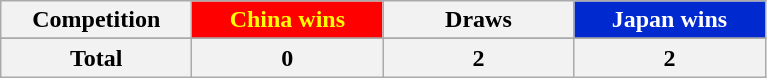<table class="wikitable" style="text-align:center">
<tr>
<th width=120>Competition</th>
<th width=120; style="color:#FFFF00;background:#FF0000;">China wins</th>
<th width=120>Draws</th>
<th width=120; style="color:#FFFFFF;background:#0029CF;">Japan wins</th>
</tr>
<tr>
</tr>
<tr>
<th>Total</th>
<th>0</th>
<th>2</th>
<th>2</th>
</tr>
</table>
